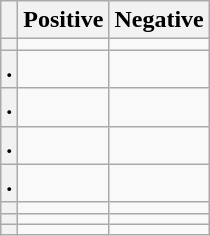<table class="wikitable">
<tr>
<th> </th>
<th>Positive</th>
<th>Negative</th>
</tr>
<tr>
<th></th>
<td></td>
<td></td>
</tr>
<tr>
<th>.</th>
<td></td>
<td></td>
</tr>
<tr>
<th>.</th>
<td></td>
<td></td>
</tr>
<tr>
<th>.</th>
<td></td>
<td></td>
</tr>
<tr>
<th>.</th>
<td></td>
<td></td>
</tr>
<tr>
<th></th>
<td></td>
<td></td>
</tr>
<tr>
<th></th>
<td></td>
<td></td>
</tr>
<tr>
<th></th>
<td></td>
<td></td>
</tr>
</table>
